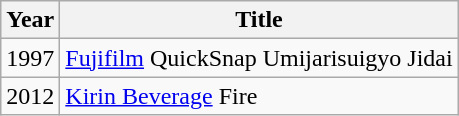<table class="wikitable">
<tr>
<th>Year</th>
<th>Title</th>
</tr>
<tr>
<td>1997</td>
<td><a href='#'>Fujifilm</a> QuickSnap Umijarisuigyo Jidai</td>
</tr>
<tr>
<td>2012</td>
<td><a href='#'>Kirin Beverage</a> Fire</td>
</tr>
</table>
